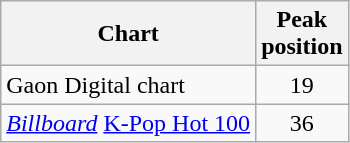<table class="wikitable sortable">
<tr>
<th>Chart</th>
<th>Peak<br>position</th>
</tr>
<tr>
<td>Gaon Digital chart</td>
<td align="center">19</td>
</tr>
<tr>
<td><em><a href='#'>Billboard</a></em> <a href='#'>K-Pop Hot 100</a></td>
<td align="center">36</td>
</tr>
</table>
